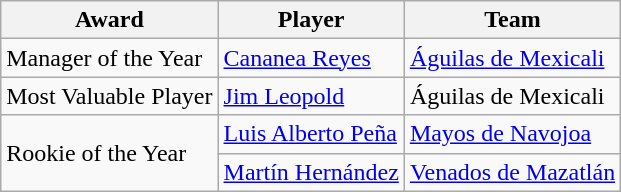<table class="wikitable">
<tr>
<th>Award</th>
<th>Player</th>
<th>Team</th>
</tr>
<tr>
<td scope="row">Manager of the Year</td>
<td> <a href='#'>Cananea Reyes</a></td>
<td><a href='#'>Águilas de Mexicali</a></td>
</tr>
<tr>
<td scope="row">Most Valuable Player</td>
<td> <a href='#'>Jim Leopold</a></td>
<td>Águilas de Mexicali</td>
</tr>
<tr>
<td scope="row" rowspan=2>Rookie of the Year</td>
<td> <a href='#'>Luis Alberto Peña</a></td>
<td><a href='#'>Mayos de Navojoa</a></td>
</tr>
<tr>
<td> <a href='#'>Martín Hernández</a></td>
<td><a href='#'>Venados de Mazatlán</a></td>
</tr>
</table>
